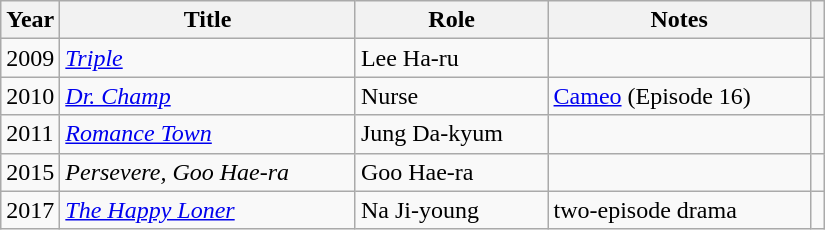<table class="wikitable sortable" width="550">
<tr>
<th width=10>Year</th>
<th>Title</th>
<th>Role</th>
<th>Notes</th>
<th></th>
</tr>
<tr>
<td>2009</td>
<td><em><a href='#'>Triple</a></em></td>
<td>Lee Ha-ru</td>
<td></td>
<td></td>
</tr>
<tr>
<td>2010</td>
<td><em><a href='#'>Dr. Champ</a></em></td>
<td>Nurse</td>
<td><a href='#'>Cameo</a> (Episode 16)</td>
<td></td>
</tr>
<tr>
<td>2011</td>
<td><em><a href='#'>Romance Town</a></em></td>
<td>Jung Da-kyum</td>
<td></td>
<td></td>
</tr>
<tr>
<td>2015</td>
<td><em>Persevere, Goo Hae-ra</em></td>
<td>Goo Hae-ra</td>
<td></td>
<td></td>
</tr>
<tr>
<td>2017</td>
<td><em><a href='#'>The Happy Loner</a></em></td>
<td>Na Ji-young</td>
<td>two-episode drama</td>
<td></td>
</tr>
</table>
